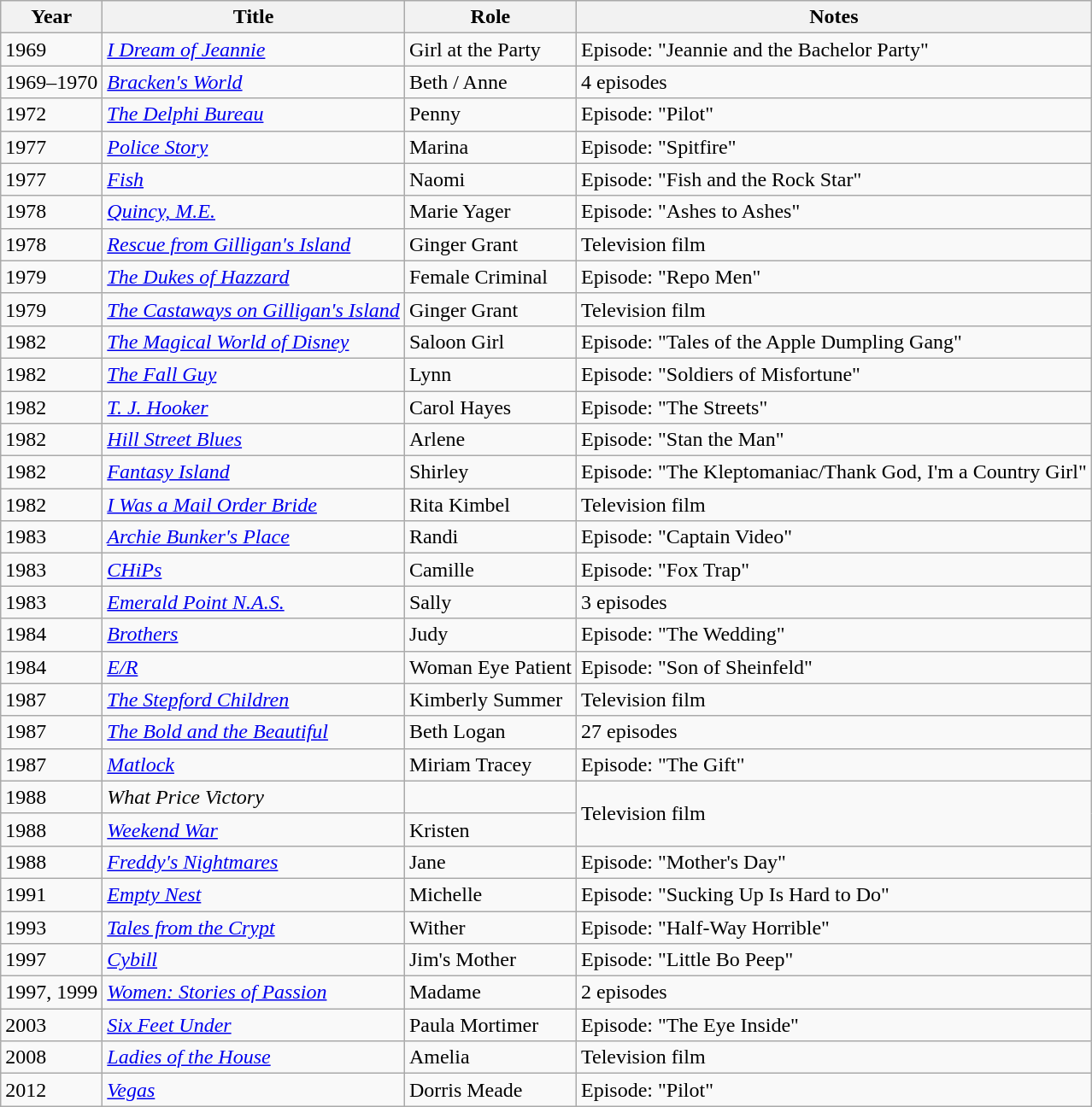<table class="wikitable sortable">
<tr>
<th>Year</th>
<th>Title</th>
<th>Role</th>
<th>Notes</th>
</tr>
<tr>
<td>1969</td>
<td><em><a href='#'>I Dream of Jeannie</a></em></td>
<td>Girl at the Party</td>
<td>Episode: "Jeannie and the Bachelor Party"</td>
</tr>
<tr>
<td>1969–1970</td>
<td><em><a href='#'>Bracken's World</a></em></td>
<td>Beth / Anne</td>
<td>4 episodes</td>
</tr>
<tr>
<td>1972</td>
<td><em><a href='#'>The Delphi Bureau</a></em></td>
<td>Penny</td>
<td>Episode: "Pilot"</td>
</tr>
<tr>
<td>1977</td>
<td><a href='#'><em>Police Story</em></a></td>
<td>Marina</td>
<td>Episode: "Spitfire"</td>
</tr>
<tr>
<td>1977</td>
<td><a href='#'><em>Fish</em></a></td>
<td>Naomi</td>
<td>Episode: "Fish and the Rock Star"</td>
</tr>
<tr>
<td>1978</td>
<td><em><a href='#'>Quincy, M.E.</a></em></td>
<td>Marie Yager</td>
<td>Episode: "Ashes to Ashes"</td>
</tr>
<tr>
<td>1978</td>
<td><em><a href='#'>Rescue from Gilligan's Island</a></em></td>
<td>Ginger Grant</td>
<td>Television film</td>
</tr>
<tr>
<td>1979</td>
<td><em><a href='#'>The Dukes of Hazzard</a></em></td>
<td>Female Criminal</td>
<td>Episode: "Repo Men"</td>
</tr>
<tr>
<td>1979</td>
<td><em><a href='#'>The Castaways on Gilligan's Island</a></em></td>
<td>Ginger Grant</td>
<td>Television film</td>
</tr>
<tr>
<td>1982</td>
<td><em><a href='#'>The Magical World of Disney</a></em></td>
<td>Saloon Girl</td>
<td>Episode: "Tales of the Apple Dumpling Gang"</td>
</tr>
<tr>
<td>1982</td>
<td><em><a href='#'>The Fall Guy</a></em></td>
<td>Lynn</td>
<td>Episode: "Soldiers of Misfortune"</td>
</tr>
<tr>
<td>1982</td>
<td><em><a href='#'>T. J. Hooker</a></em></td>
<td>Carol Hayes</td>
<td>Episode: "The Streets"</td>
</tr>
<tr>
<td>1982</td>
<td><em><a href='#'>Hill Street Blues</a></em></td>
<td>Arlene</td>
<td>Episode: "Stan the Man"</td>
</tr>
<tr>
<td>1982</td>
<td><em><a href='#'>Fantasy Island</a></em></td>
<td>Shirley</td>
<td>Episode: "The Kleptomaniac/Thank God, I'm a Country Girl"</td>
</tr>
<tr>
<td>1982</td>
<td><em><a href='#'>I Was a Mail Order Bride</a></em></td>
<td>Rita Kimbel</td>
<td>Television film</td>
</tr>
<tr>
<td>1983</td>
<td><em><a href='#'>Archie Bunker's Place</a></em></td>
<td>Randi</td>
<td>Episode: "Captain Video"</td>
</tr>
<tr>
<td>1983</td>
<td><em><a href='#'>CHiPs</a></em></td>
<td>Camille</td>
<td>Episode: "Fox Trap"</td>
</tr>
<tr>
<td>1983</td>
<td><em><a href='#'>Emerald Point N.A.S.</a></em></td>
<td>Sally</td>
<td>3 episodes</td>
</tr>
<tr>
<td>1984</td>
<td><a href='#'><em>Brothers</em></a></td>
<td>Judy</td>
<td>Episode: "The Wedding"</td>
</tr>
<tr>
<td>1984</td>
<td><em><a href='#'>E/R</a></em></td>
<td>Woman Eye Patient</td>
<td>Episode: "Son of Sheinfeld"</td>
</tr>
<tr>
<td>1987</td>
<td><em><a href='#'>The Stepford Children</a></em></td>
<td>Kimberly Summer</td>
<td>Television film</td>
</tr>
<tr>
<td>1987</td>
<td><em><a href='#'>The Bold and the Beautiful</a></em></td>
<td>Beth Logan</td>
<td>27 episodes</td>
</tr>
<tr>
<td>1987</td>
<td><a href='#'><em>Matlock</em></a></td>
<td>Miriam Tracey</td>
<td>Episode: "The Gift"</td>
</tr>
<tr>
<td>1988</td>
<td><em>What Price Victory</em></td>
<td></td>
<td rowspan="2">Television film</td>
</tr>
<tr>
<td>1988</td>
<td><em><a href='#'>Weekend War</a></em></td>
<td>Kristen</td>
</tr>
<tr>
<td>1988</td>
<td><em><a href='#'>Freddy's Nightmares</a></em></td>
<td>Jane</td>
<td>Episode: "Mother's Day"</td>
</tr>
<tr>
<td>1991</td>
<td><em><a href='#'>Empty Nest</a></em></td>
<td>Michelle</td>
<td>Episode: "Sucking Up Is Hard to Do"</td>
</tr>
<tr>
<td>1993</td>
<td><a href='#'><em>Tales from the Crypt</em></a></td>
<td>Wither</td>
<td>Episode: "Half-Way Horrible"</td>
</tr>
<tr>
<td>1997</td>
<td><em><a href='#'>Cybill</a></em></td>
<td>Jim's Mother</td>
<td>Episode: "Little Bo Peep"</td>
</tr>
<tr>
<td>1997, 1999</td>
<td><em><a href='#'>Women: Stories of Passion</a></em></td>
<td>Madame</td>
<td>2 episodes</td>
</tr>
<tr>
<td>2003</td>
<td><a href='#'><em>Six Feet Under</em></a></td>
<td>Paula Mortimer</td>
<td>Episode: "The Eye Inside"</td>
</tr>
<tr>
<td>2008</td>
<td><em><a href='#'>Ladies of the House</a></em></td>
<td>Amelia</td>
<td>Television film</td>
</tr>
<tr>
<td>2012</td>
<td><a href='#'><em>Vegas</em></a></td>
<td>Dorris Meade</td>
<td>Episode: "Pilot"</td>
</tr>
</table>
